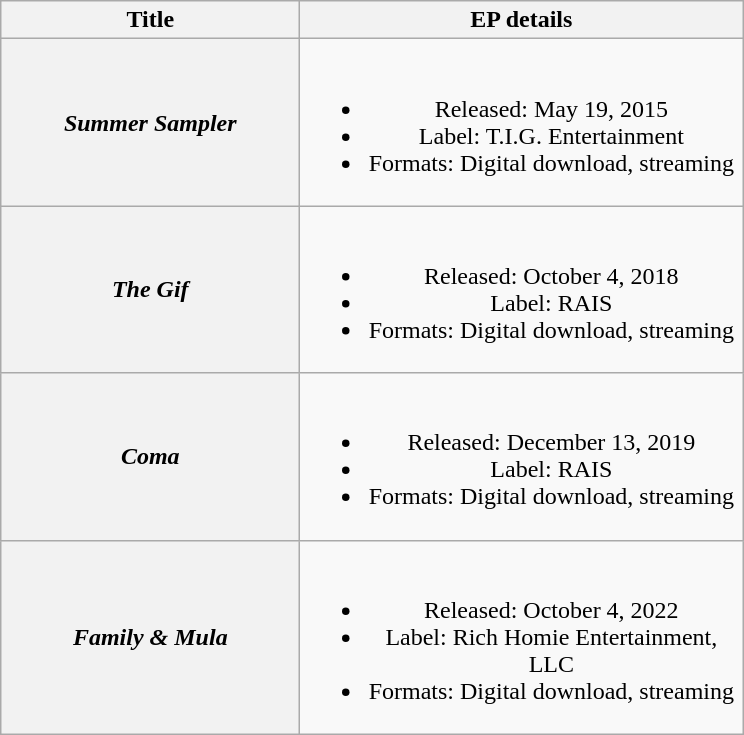<table class="wikitable plainrowheaders" style="text-align:center;">
<tr>
<th scope="col" style="width:12em;">Title</th>
<th scope="col" style="width:18em;">EP details</th>
</tr>
<tr>
<th scope="row"><em>Summer Sampler</em></th>
<td><br><ul><li>Released: May 19, 2015</li><li>Label: T.I.G. Entertainment</li><li>Formats: Digital download, streaming</li></ul></td>
</tr>
<tr>
<th scope="row"><em>The Gif</em></th>
<td><br><ul><li>Released: October 4, 2018</li><li>Label: RAIS</li><li>Formats: Digital download, streaming</li></ul></td>
</tr>
<tr>
<th scope="row"><em>Coma</em></th>
<td><br><ul><li>Released: December 13, 2019</li><li>Label: RAIS</li><li>Formats: Digital download, streaming</li></ul></td>
</tr>
<tr>
<th scope="row"><em>Family & Mula</em></th>
<td><br><ul><li>Released: October 4, 2022</li><li>Label: Rich Homie Entertainment, LLC</li><li>Formats: Digital download, streaming</li></ul></td>
</tr>
</table>
